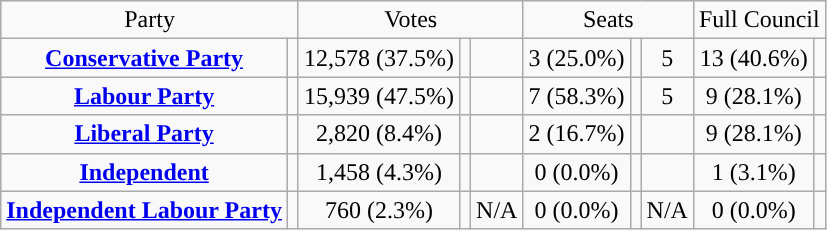<table class=wikitable style="text-align:center;">
<tr>
<td colspan=2>Party</td>
<td colspan=3>Votes</td>
<td colspan=3>Seats</td>
<td colspan=3>Full Council</td>
</tr>
<tr>
<td><strong><a href='#'>Conservative Party</a></strong></td>
<td style="background:"></td>
<td>12,578 (37.5%)</td>
<td></td>
<td></td>
<td>3 (25.0%)</td>
<td></td>
<td> 5</td>
<td>13 (40.6%)</td>
<td></td>
</tr>
<tr>
<td><strong><a href='#'>Labour Party</a></strong></td>
<td style="background:"></td>
<td>15,939 (47.5%)</td>
<td></td>
<td></td>
<td>7 (58.3%)</td>
<td></td>
<td> 5</td>
<td>9 (28.1%)</td>
<td></td>
</tr>
<tr>
<td><strong><a href='#'>Liberal Party</a></strong></td>
<td style="background:"></td>
<td>2,820 (8.4%)</td>
<td></td>
<td></td>
<td>2  (16.7%)</td>
<td></td>
<td></td>
<td>9 (28.1%)</td>
<td></td>
</tr>
<tr>
<td><strong><a href='#'>Independent</a></strong></td>
<td style="background:"></td>
<td>1,458 (4.3%)</td>
<td></td>
<td></td>
<td>0 (0.0%)</td>
<td></td>
<td></td>
<td>1 (3.1%)</td>
<td></td>
</tr>
<tr>
<td><strong><a href='#'>Independent Labour Party</a></strong></td>
<td style="background:"></td>
<td>760 (2.3%)</td>
<td></td>
<td>N/A</td>
<td>0 (0.0%)</td>
<td></td>
<td>N/A</td>
<td>0 (0.0%)</td>
<td></td>
</tr>
</table>
